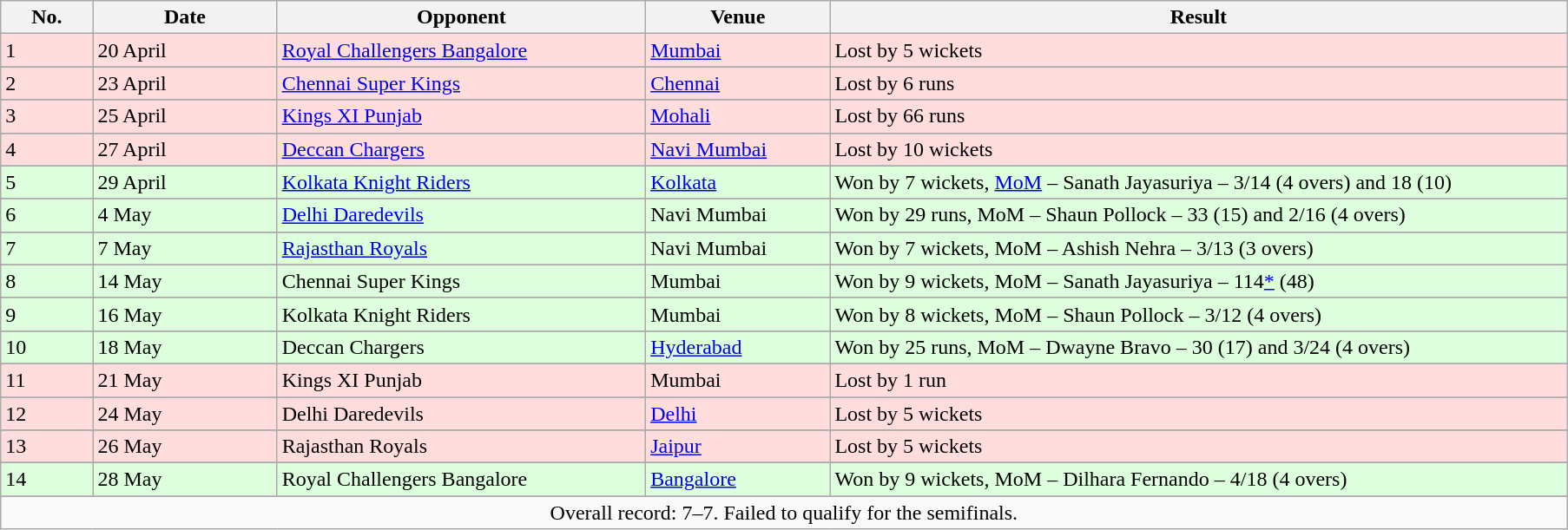<table class="wikitable sortable">
<tr>
<th width=5%>No.</th>
<th width=10%>Date</th>
<th width=20%>Opponent</th>
<th width=10%>Venue</th>
<th width=40%>Result</th>
</tr>
<tr style="background:#fdd;">
<td>1</td>
<td>20 April</td>
<td><a href='#'>Royal Challengers Bangalore</a></td>
<td><a href='#'>Mumbai</a></td>
<td>Lost by 5 wickets</td>
</tr>
<tr>
</tr>
<tr style="background:#fdd;">
<td>2</td>
<td>23 April</td>
<td><a href='#'>Chennai Super Kings</a></td>
<td><a href='#'>Chennai</a></td>
<td>Lost by 6 runs</td>
</tr>
<tr>
</tr>
<tr style="background:#fdd;">
<td>3</td>
<td>25 April</td>
<td><a href='#'>Kings XI Punjab</a></td>
<td><a href='#'>Mohali</a></td>
<td>Lost by 66 runs</td>
</tr>
<tr>
</tr>
<tr style="background:#fdd;">
<td>4</td>
<td>27 April</td>
<td><a href='#'>Deccan Chargers</a></td>
<td><a href='#'>Navi Mumbai</a></td>
<td>Lost by 10 wickets</td>
</tr>
<tr>
</tr>
<tr style="background:#dfd;">
<td>5</td>
<td>29 April</td>
<td><a href='#'>Kolkata Knight Riders</a></td>
<td><a href='#'>Kolkata</a></td>
<td>Won by 7 wickets, <a href='#'>MoM</a> – Sanath Jayasuriya – 3/14 (4 overs) and 18 (10)</td>
</tr>
<tr>
</tr>
<tr style="background:#dfd;">
<td>6</td>
<td>4  May</td>
<td><a href='#'>Delhi Daredevils</a></td>
<td>Navi Mumbai</td>
<td>Won by 29 runs, MoM – Shaun Pollock – 33 (15) and 2/16 (4 overs)</td>
</tr>
<tr>
</tr>
<tr style="background:#dfd;">
<td>7</td>
<td>7  May</td>
<td><a href='#'>Rajasthan Royals</a></td>
<td>Navi Mumbai</td>
<td>Won by 7 wickets, MoM – Ashish Nehra – 3/13 (3 overs)</td>
</tr>
<tr>
</tr>
<tr style="background:#dfd;">
<td>8</td>
<td>14 May</td>
<td>Chennai Super Kings</td>
<td>Mumbai</td>
<td>Won by 9 wickets, MoM – Sanath Jayasuriya – 114<a href='#'>*</a> (48)</td>
</tr>
<tr>
</tr>
<tr style="background:#dfd;">
<td>9</td>
<td>16 May</td>
<td>Kolkata Knight Riders</td>
<td>Mumbai</td>
<td>Won by 8 wickets, MoM – Shaun Pollock – 3/12 (4 overs)</td>
</tr>
<tr>
</tr>
<tr style="background:#dfd;">
<td>10</td>
<td>18 May</td>
<td>Deccan Chargers</td>
<td><a href='#'>Hyderabad</a></td>
<td>Won by 25 runs, MoM – Dwayne Bravo – 30 (17) and 3/24 (4 overs)</td>
</tr>
<tr>
</tr>
<tr style="background:#fdd;">
<td>11</td>
<td>21 May</td>
<td>Kings XI Punjab</td>
<td>Mumbai</td>
<td>Lost by 1 run</td>
</tr>
<tr>
</tr>
<tr style="background:#fdd;">
<td>12</td>
<td>24 May</td>
<td>Delhi Daredevils</td>
<td><a href='#'>Delhi</a></td>
<td>Lost by 5 wickets</td>
</tr>
<tr>
</tr>
<tr style="background:#fdd;">
<td>13</td>
<td>26 May</td>
<td>Rajasthan Royals</td>
<td><a href='#'>Jaipur</a></td>
<td>Lost by 5 wickets</td>
</tr>
<tr>
</tr>
<tr style="background:#dfd;">
<td>14</td>
<td>28 May</td>
<td>Royal Challengers Bangalore</td>
<td><a href='#'>Bangalore</a></td>
<td>Won by 9 wickets, MoM – Dilhara Fernando – 4/18 (4 overs)</td>
</tr>
<tr>
</tr>
<tr class="sortbottom">
<td colspan="6" style="text-align:center;">Overall record: 7–7. Failed to qualify for the semifinals.</td>
</tr>
</table>
